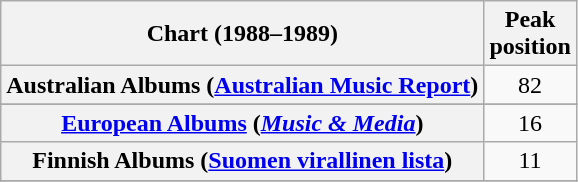<table class="wikitable sortable plainrowheaders" style="text-align:center">
<tr>
<th scope="col">Chart (1988–1989)</th>
<th scope="col">Peak<br>position</th>
</tr>
<tr>
<th scope="row">Australian Albums (<a href='#'>Australian Music Report</a>)</th>
<td>82</td>
</tr>
<tr>
</tr>
<tr>
</tr>
<tr>
<th scope="row"><a href='#'>European Albums</a> (<em><a href='#'>Music & Media</a></em>)</th>
<td>16</td>
</tr>
<tr>
<th scope="row">Finnish Albums (<a href='#'>Suomen virallinen lista</a>)</th>
<td>11</td>
</tr>
<tr>
</tr>
<tr>
</tr>
<tr>
</tr>
<tr>
</tr>
<tr>
</tr>
<tr>
</tr>
<tr>
</tr>
</table>
